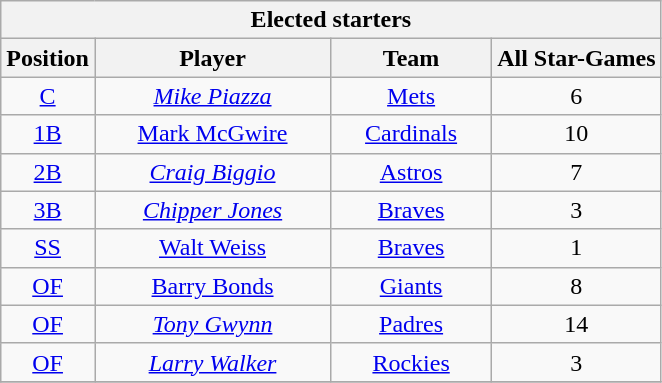<table class="wikitable" style="font-size: 100%; text-align:center;">
<tr>
<th colspan="4">Elected starters</th>
</tr>
<tr>
<th>Position</th>
<th width="150">Player</th>
<th width="100">Team</th>
<th>All Star-Games</th>
</tr>
<tr>
<td><a href='#'>C</a></td>
<td><em><a href='#'>Mike Piazza</a></em></td>
<td><a href='#'>Mets</a></td>
<td>6</td>
</tr>
<tr>
<td><a href='#'>1B</a></td>
<td><a href='#'>Mark McGwire</a></td>
<td><a href='#'>Cardinals</a></td>
<td>10</td>
</tr>
<tr>
<td><a href='#'>2B</a></td>
<td><em><a href='#'>Craig Biggio</a></em></td>
<td><a href='#'>Astros</a></td>
<td>7</td>
</tr>
<tr>
<td><a href='#'>3B</a></td>
<td><em><a href='#'>Chipper Jones</a></em></td>
<td><a href='#'>Braves</a></td>
<td>3</td>
</tr>
<tr>
<td><a href='#'>SS</a></td>
<td><a href='#'>Walt Weiss</a></td>
<td><a href='#'>Braves</a></td>
<td>1</td>
</tr>
<tr>
<td><a href='#'>OF</a></td>
<td><a href='#'>Barry Bonds</a></td>
<td><a href='#'>Giants</a></td>
<td>8</td>
</tr>
<tr>
<td><a href='#'>OF</a></td>
<td><em><a href='#'>Tony Gwynn</a></em></td>
<td><a href='#'>Padres</a></td>
<td>14</td>
</tr>
<tr>
<td><a href='#'>OF</a></td>
<td><em><a href='#'>Larry Walker</a></em></td>
<td><a href='#'>Rockies</a></td>
<td>3</td>
</tr>
<tr>
</tr>
</table>
